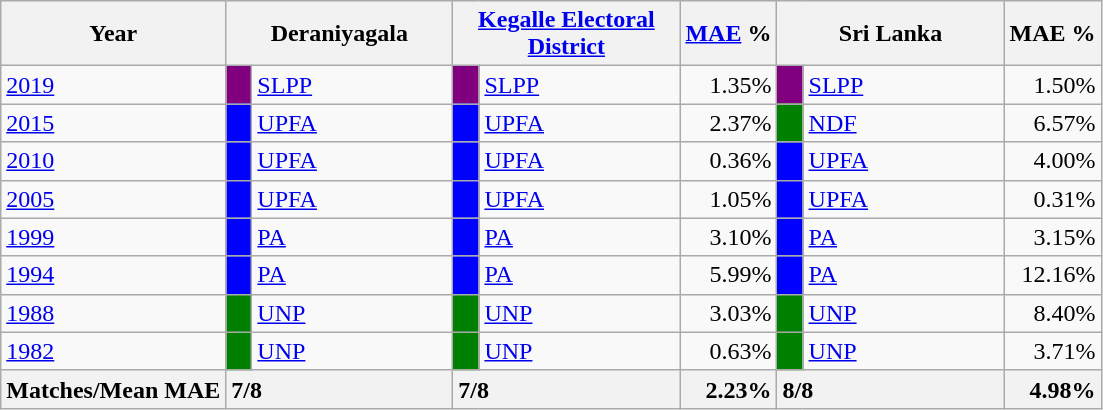<table class="wikitable">
<tr>
<th>Year</th>
<th colspan="2" width="144px">Deraniyagala</th>
<th colspan="2" width="144px"><a href='#'>Kegalle Electoral District</a></th>
<th><a href='#'>MAE</a> %</th>
<th colspan="2" width="144px">Sri Lanka</th>
<th>MAE %</th>
</tr>
<tr>
<td><a href='#'>2019</a></td>
<td style="background-color:purple;" width="10px"></td>
<td style="text-align:left;"><a href='#'>SLPP</a></td>
<td style="background-color:purple;" width="10px"></td>
<td style="text-align:left;"><a href='#'>SLPP</a></td>
<td style="text-align:right;">1.35%</td>
<td style="background-color:purple;" width="10px"></td>
<td style="text-align:left;"><a href='#'>SLPP</a></td>
<td style="text-align:right;">1.50%</td>
</tr>
<tr>
<td><a href='#'>2015</a></td>
<td style="background-color:blue;" width="10px"></td>
<td style="text-align:left;"><a href='#'>UPFA</a></td>
<td style="background-color:blue;" width="10px"></td>
<td style="text-align:left;"><a href='#'>UPFA</a></td>
<td style="text-align:right;">2.37%</td>
<td style="background-color:green;" width="10px"></td>
<td style="text-align:left;"><a href='#'>NDF</a></td>
<td style="text-align:right;">6.57%</td>
</tr>
<tr>
<td><a href='#'>2010</a></td>
<td style="background-color:blue;" width="10px"></td>
<td style="text-align:left;"><a href='#'>UPFA</a></td>
<td style="background-color:blue;" width="10px"></td>
<td style="text-align:left;"><a href='#'>UPFA</a></td>
<td style="text-align:right;">0.36%</td>
<td style="background-color:blue;" width="10px"></td>
<td style="text-align:left;"><a href='#'>UPFA</a></td>
<td style="text-align:right;">4.00%</td>
</tr>
<tr>
<td><a href='#'>2005</a></td>
<td style="background-color:blue;" width="10px"></td>
<td style="text-align:left;"><a href='#'>UPFA</a></td>
<td style="background-color:blue;" width="10px"></td>
<td style="text-align:left;"><a href='#'>UPFA</a></td>
<td style="text-align:right;">1.05%</td>
<td style="background-color:blue;" width="10px"></td>
<td style="text-align:left;"><a href='#'>UPFA</a></td>
<td style="text-align:right;">0.31%</td>
</tr>
<tr>
<td><a href='#'>1999</a></td>
<td style="background-color:blue;" width="10px"></td>
<td style="text-align:left;"><a href='#'>PA</a></td>
<td style="background-color:blue;" width="10px"></td>
<td style="text-align:left;"><a href='#'>PA</a></td>
<td style="text-align:right;">3.10%</td>
<td style="background-color:blue;" width="10px"></td>
<td style="text-align:left;"><a href='#'>PA</a></td>
<td style="text-align:right;">3.15%</td>
</tr>
<tr>
<td><a href='#'>1994</a></td>
<td style="background-color:blue;" width="10px"></td>
<td style="text-align:left;"><a href='#'>PA</a></td>
<td style="background-color:blue;" width="10px"></td>
<td style="text-align:left;"><a href='#'>PA</a></td>
<td style="text-align:right;">5.99%</td>
<td style="background-color:blue;" width="10px"></td>
<td style="text-align:left;"><a href='#'>PA</a></td>
<td style="text-align:right;">12.16%</td>
</tr>
<tr>
<td><a href='#'>1988</a></td>
<td style="background-color:green;" width="10px"></td>
<td style="text-align:left;"><a href='#'>UNP</a></td>
<td style="background-color:green;" width="10px"></td>
<td style="text-align:left;"><a href='#'>UNP</a></td>
<td style="text-align:right;">3.03%</td>
<td style="background-color:green;" width="10px"></td>
<td style="text-align:left;"><a href='#'>UNP</a></td>
<td style="text-align:right;">8.40%</td>
</tr>
<tr>
<td><a href='#'>1982</a></td>
<td style="background-color:green;" width="10px"></td>
<td style="text-align:left;"><a href='#'>UNP</a></td>
<td style="background-color:green;" width="10px"></td>
<td style="text-align:left;"><a href='#'>UNP</a></td>
<td style="text-align:right;">0.63%</td>
<td style="background-color:green;" width="10px"></td>
<td style="text-align:left;"><a href='#'>UNP</a></td>
<td style="text-align:right;">3.71%</td>
</tr>
<tr>
<th>Matches/Mean MAE</th>
<th style="text-align:left;"colspan="2" width="144px">7/8</th>
<th style="text-align:left;"colspan="2" width="144px">7/8</th>
<th style="text-align:right;">2.23%</th>
<th style="text-align:left;"colspan="2" width="144px">8/8</th>
<th style="text-align:right;">4.98%</th>
</tr>
</table>
